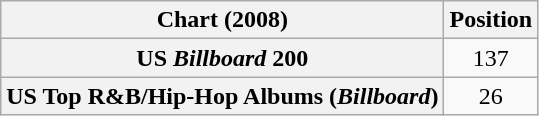<table class="wikitable sortable plainrowheaders" style="text-align:center;">
<tr>
<th scope="col">Chart (2008)</th>
<th scope="col">Position</th>
</tr>
<tr>
<th scope="row">US <em>Billboard</em> 200</th>
<td>137</td>
</tr>
<tr>
<th scope="row">US Top R&B/Hip-Hop Albums (<em>Billboard</em>)</th>
<td>26</td>
</tr>
</table>
